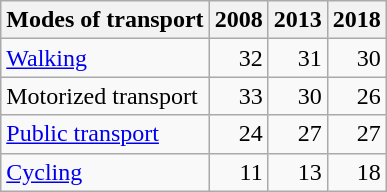<table class="wikitable zebra float-right" style="text-align:right">
<tr class="hintergrundfarbe5">
<th>Modes of transport</th>
<th>2008</th>
<th>2013 </th>
<th>2018 </th>
</tr>
<tr>
<td style="text-align:left"><a href='#'>Walking</a></td>
<td>32</td>
<td>31</td>
<td>30</td>
</tr>
<tr>
<td style="text-align:left">Motorized transport</td>
<td>33</td>
<td>30</td>
<td>26</td>
</tr>
<tr>
<td style="text-align:left"><a href='#'>Public transport</a></td>
<td>24</td>
<td>27</td>
<td>27</td>
</tr>
<tr>
<td style="text-align:left"><a href='#'>Cycling</a></td>
<td>11</td>
<td>13</td>
<td>18</td>
</tr>
</table>
